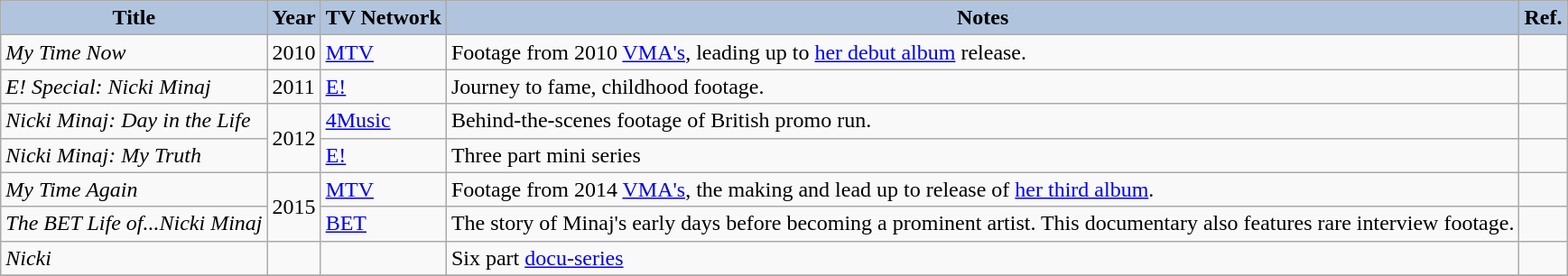<table class="wikitable">
<tr style="text-align:center;">
<th style="background:#B0C4DE;">Title</th>
<th style="background:#B0C4DE;">Year</th>
<th style="background:#B0C4DE;">TV Network</th>
<th style="background:#B0C4DE;">Notes</th>
<th style="background:#B0C4DE;" "width: 2em;">Ref.</th>
</tr>
<tr>
<td><em>My Time Now</em></td>
<td>2010</td>
<td><a href='#'>MTV</a></td>
<td>Footage from 2010 <a href='#'>VMA's</a>, leading up to <a href='#'>her debut album</a> release.</td>
<td></td>
</tr>
<tr>
<td><em>E! Special: Nicki Minaj</em></td>
<td>2011</td>
<td><a href='#'>E!</a></td>
<td>Journey to fame, childhood footage.</td>
<td></td>
</tr>
<tr>
<td><em>Nicki Minaj: Day in the Life</em></td>
<td rowspan="2">2012</td>
<td><a href='#'>4Music</a></td>
<td>Behind-the-scenes footage of British promo run.</td>
<td></td>
</tr>
<tr>
<td><em>Nicki Minaj: My Truth</em></td>
<td><a href='#'>E!</a></td>
<td>Three part mini series</td>
<td></td>
</tr>
<tr>
<td><em>My Time Again</em></td>
<td rowspan="2">2015</td>
<td><a href='#'>MTV</a></td>
<td>Footage from 2014 <a href='#'>VMA's</a>, the making and lead up to release of <a href='#'>her third album</a>.</td>
<td></td>
</tr>
<tr>
<td><em>The BET Life of...Nicki Minaj</em></td>
<td><a href='#'>BET</a></td>
<td>The story of Minaj's early days before becoming a prominent artist. This documentary also features rare interview footage.</td>
<td></td>
</tr>
<tr>
<td><em>Nicki</em></td>
<td></td>
<td></td>
<td>Six part <a href='#'>docu-series</a></td>
<td></td>
</tr>
<tr>
</tr>
</table>
